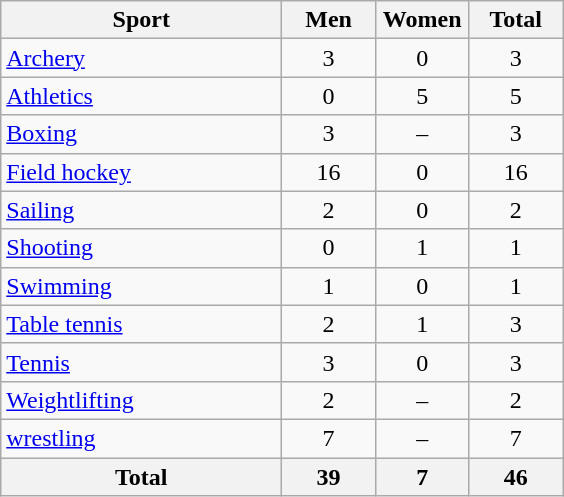<table class="wikitable sortable" style="text-align:center;">
<tr>
<th width=180>Sport</th>
<th width=55>Men</th>
<th width=55>Women</th>
<th width=55>Total</th>
</tr>
<tr>
<td align=left><a href='#'>Archery</a></td>
<td>3</td>
<td>0</td>
<td>3</td>
</tr>
<tr>
<td align=left><a href='#'>Athletics</a></td>
<td>0</td>
<td>5</td>
<td>5</td>
</tr>
<tr>
<td align=left><a href='#'>Boxing</a></td>
<td>3</td>
<td>–</td>
<td>3</td>
</tr>
<tr>
<td align=left><a href='#'>Field hockey</a></td>
<td>16</td>
<td>0</td>
<td>16</td>
</tr>
<tr>
<td align=left><a href='#'>Sailing</a></td>
<td>2</td>
<td>0</td>
<td>2</td>
</tr>
<tr>
<td align=left><a href='#'>Shooting</a></td>
<td>0</td>
<td>1</td>
<td>1</td>
</tr>
<tr>
<td align=left><a href='#'>Swimming</a></td>
<td>1</td>
<td>0</td>
<td>1</td>
</tr>
<tr>
<td align=left><a href='#'>Table tennis</a></td>
<td>2</td>
<td>1</td>
<td>3</td>
</tr>
<tr>
<td align=left><a href='#'>Tennis</a></td>
<td>3</td>
<td>0</td>
<td>3</td>
</tr>
<tr>
<td align=left><a href='#'>Weightlifting</a></td>
<td>2</td>
<td>–</td>
<td>2</td>
</tr>
<tr>
<td align=left><a href='#'>wrestling</a></td>
<td>7</td>
<td>–</td>
<td>7</td>
</tr>
<tr>
<th>Total</th>
<th>39</th>
<th>7</th>
<th>46</th>
</tr>
</table>
